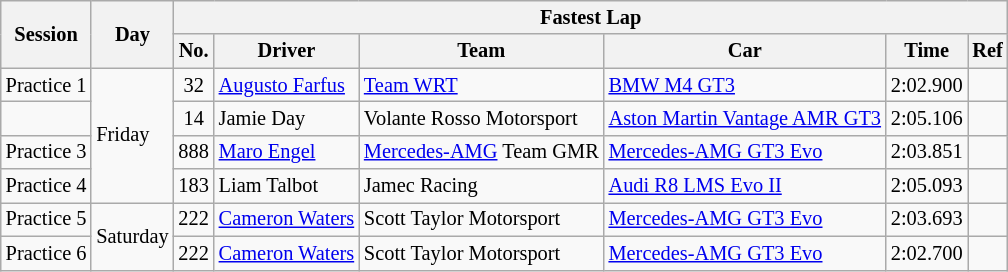<table class="wikitable" style=font-size:85%;>
<tr>
<th rowspan=2>Session</th>
<th rowspan=2>Day</th>
<th colspan=6>Fastest Lap</th>
</tr>
<tr>
<th>No.</th>
<th>Driver</th>
<th>Team</th>
<th>Car</th>
<th>Time</th>
<th>Ref</th>
</tr>
<tr>
<td>Practice 1</td>
<td rowspan=4>Friday</td>
<td align="center">32</td>
<td> <a href='#'>Augusto Farfus</a></td>
<td> <a href='#'>Team WRT</a></td>
<td><a href='#'>BMW M4 GT3</a></td>
<td>2:02.900</td>
<td align="center"></td>
</tr>
<tr>
<td></td>
<td align="center">14</td>
<td> Jamie Day</td>
<td> Volante Rosso Motorsport</td>
<td nowrap><a href='#'>Aston Martin Vantage AMR GT3</a></td>
<td>2:05.106</td>
<td align="center"></td>
</tr>
<tr>
<td>Practice 3</td>
<td align="center">888</td>
<td> <a href='#'>Maro Engel</a></td>
<td nowrap> <a href='#'>Mercedes-AMG</a> Team GMR</td>
<td><a href='#'>Mercedes-AMG GT3 Evo</a></td>
<td>2:03.851</td>
<td align="center"></td>
</tr>
<tr>
<td>Practice 4</td>
<td align="center">183</td>
<td> Liam Talbot</td>
<td> Jamec Racing</td>
<td><a href='#'>Audi R8 LMS Evo II</a></td>
<td>2:05.093</td>
<td align="center"></td>
</tr>
<tr>
<td>Practice 5</td>
<td rowspan=2>Saturday</td>
<td align="center">222</td>
<td nowrap> <a href='#'>Cameron Waters</a></td>
<td> Scott Taylor Motorsport</td>
<td><a href='#'>Mercedes-AMG GT3 Evo</a></td>
<td>2:03.693</td>
<td align="center"></td>
</tr>
<tr>
<td>Practice 6</td>
<td align="center">222</td>
<td nowrap> <a href='#'>Cameron Waters</a></td>
<td> Scott Taylor Motorsport</td>
<td><a href='#'>Mercedes-AMG GT3 Evo</a></td>
<td>2:02.700</td>
<td align="center"></td>
</tr>
</table>
